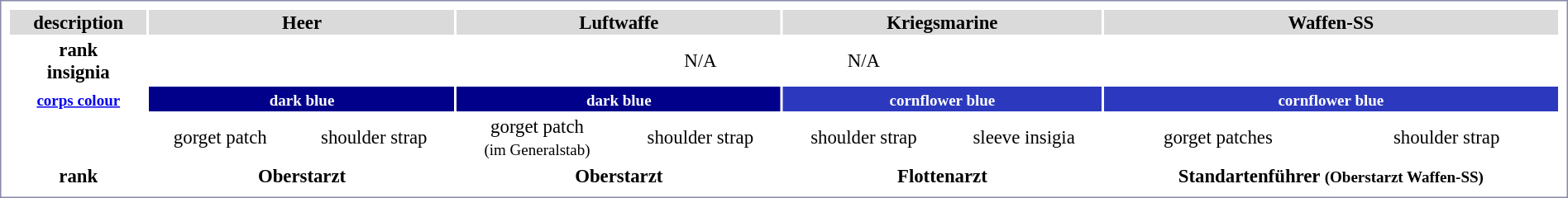<table width="100%" style="border:1px solid #8888aa; background-color:#FFFFFF; padding:5px; font-size:95%; margin: 0px 12px 12px 0px;">
<tr bgcolor="#dadada">
<th colspan="1">description</th>
<th colspan="2">Heer</th>
<th colspan="2">Luftwaffe</th>
<th colspan="2">Kriegsmarine</th>
<th colspan="2">Waffen-SS</th>
</tr>
<tr align="center">
<th>rank<br>insignia</th>
<td></td>
<td></td>
<td></td>
<td style="vertical-align: middle">N/A</td>
<td style="vertical-align: middle">N/A</td>
<td></td>
<td></td>
<td></td>
</tr>
<tr align="center">
<th align="center" colspan="1"><a href='#'><small>corps colour</small></a></th>
<th align="center" colspan="2" style="background: darkblue; color:white"><small>dark blue</small></th>
<th align="center" colspan="2" style="background: darkblue; color:white"><small>dark blue</small></th>
<th align="center" colspan="2" style="background: #2C39Bf; color:white"><small>cornflower blue</small></th>
<th align="center" colspan="2" style="background: #2C39Bf; color:white"><small>cornflower blue</small></th>
</tr>
<tr align="center">
<td></td>
<td>gorget patch</td>
<td>shoulder strap</td>
<td>gorget patch <br><small>(im Generalstab)</small></td>
<td>shoulder strap</td>
<td>shoulder strap</td>
<td>sleeve insigia</td>
<td>gorget patches</td>
<td>shoulder strap</td>
</tr>
<tr align="center">
<th>rank</th>
<th align="center" colspan="2">Oberstarzt</th>
<th align="center" colspan="2">Oberstarzt</th>
<th align="center" colspan="2">Flottenarzt</th>
<th align="center" colspan="2">Standartenführer <small>(Oberstarzt Waffen-SS)</small></th>
</tr>
</table>
